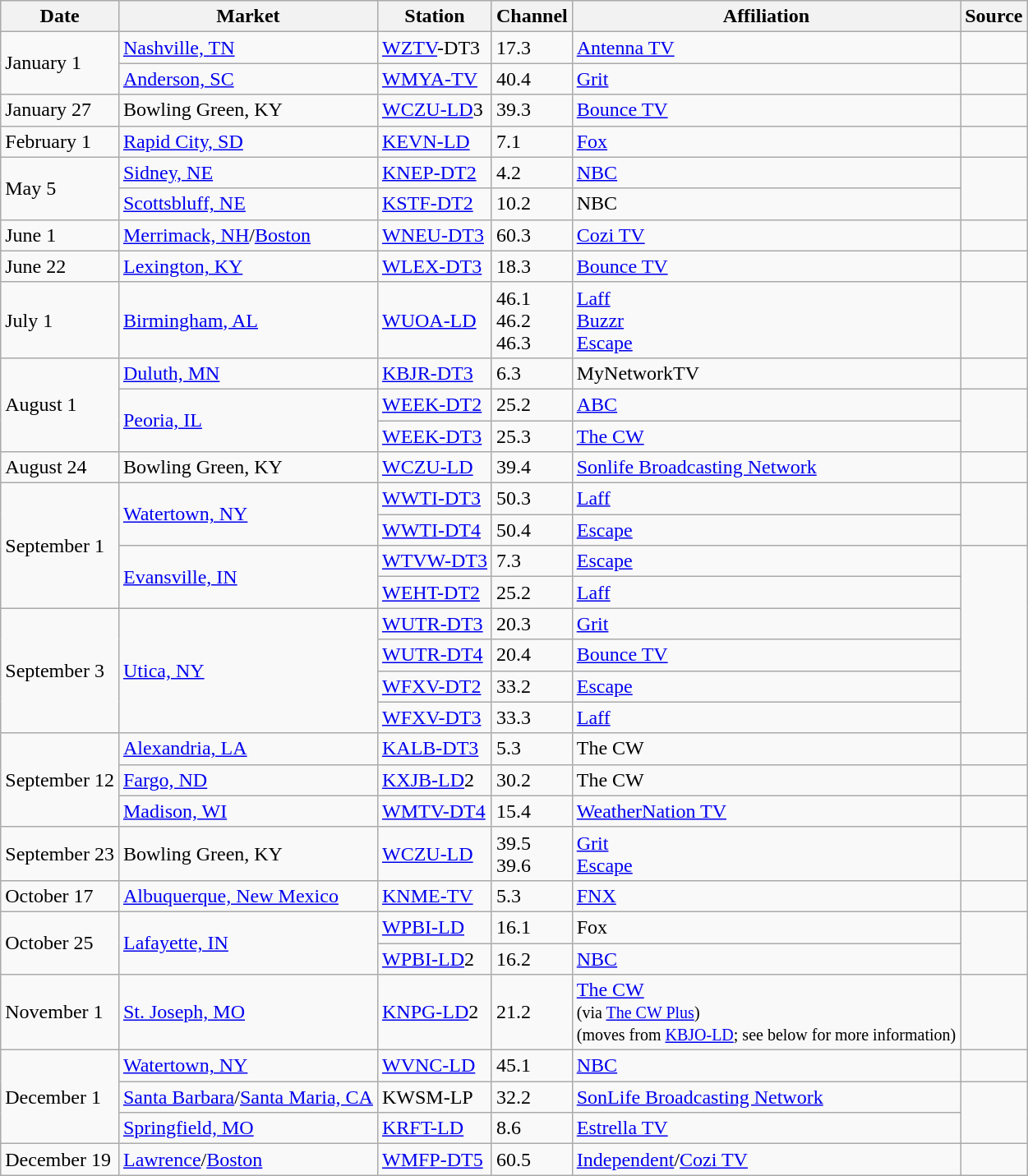<table class="wikitable">
<tr>
<th>Date</th>
<th>Market</th>
<th>Station</th>
<th>Channel</th>
<th>Affiliation</th>
<th>Source</th>
</tr>
<tr>
<td rowspan=2>January 1</td>
<td><a href='#'>Nashville, TN</a></td>
<td><a href='#'>WZTV</a>-DT3</td>
<td>17.3</td>
<td><a href='#'>Antenna TV</a></td>
<td></td>
</tr>
<tr>
<td><a href='#'>Anderson, SC</a></td>
<td><a href='#'>WMYA-TV</a></td>
<td>40.4</td>
<td><a href='#'>Grit</a></td>
<td></td>
</tr>
<tr>
<td>January 27</td>
<td>Bowling Green, KY</td>
<td><a href='#'>WCZU-LD</a>3</td>
<td>39.3</td>
<td><a href='#'>Bounce TV</a></td>
<td></td>
</tr>
<tr>
<td>February 1</td>
<td><a href='#'>Rapid City, SD</a></td>
<td><a href='#'>KEVN-LD</a></td>
<td>7.1</td>
<td><a href='#'>Fox</a></td>
<td></td>
</tr>
<tr>
<td rowspan=2>May 5</td>
<td><a href='#'>Sidney, NE</a></td>
<td><a href='#'>KNEP-DT2</a></td>
<td>4.2</td>
<td><a href='#'>NBC</a></td>
<td rowspan=2></td>
</tr>
<tr>
<td><a href='#'>Scottsbluff, NE</a></td>
<td><a href='#'>KSTF-DT2</a></td>
<td>10.2</td>
<td>NBC</td>
</tr>
<tr>
<td>June 1</td>
<td><a href='#'>Merrimack, NH</a>/<a href='#'>Boston</a></td>
<td><a href='#'>WNEU-DT3</a></td>
<td>60.3</td>
<td><a href='#'>Cozi TV</a></td>
<td></td>
</tr>
<tr>
<td>June 22</td>
<td><a href='#'>Lexington, KY</a></td>
<td><a href='#'>WLEX-DT3</a></td>
<td>18.3</td>
<td><a href='#'>Bounce TV</a></td>
<td></td>
</tr>
<tr>
<td>July 1</td>
<td><a href='#'>Birmingham, AL</a></td>
<td><a href='#'>WUOA-LD</a></td>
<td>46.1<br>46.2<br>46.3</td>
<td><a href='#'>Laff</a><br><a href='#'>Buzzr</a><br><a href='#'>Escape</a></td>
<td></td>
</tr>
<tr>
<td rowspan=3>August 1</td>
<td><a href='#'>Duluth, MN</a></td>
<td><a href='#'>KBJR-DT3</a></td>
<td>6.3</td>
<td>MyNetworkTV</td>
<td></td>
</tr>
<tr>
<td rowspan=2><a href='#'>Peoria, IL</a></td>
<td><a href='#'>WEEK-DT2</a></td>
<td>25.2</td>
<td><a href='#'>ABC</a></td>
<td rowspan=2></td>
</tr>
<tr>
<td><a href='#'>WEEK-DT3</a></td>
<td>25.3</td>
<td><a href='#'>The CW</a></td>
</tr>
<tr>
<td>August 24</td>
<td>Bowling Green, KY</td>
<td><a href='#'>WCZU-LD</a></td>
<td>39.4</td>
<td><a href='#'>Sonlife Broadcasting Network</a></td>
<td></td>
</tr>
<tr>
<td rowspan=4>September 1</td>
<td rowspan=2><a href='#'>Watertown, NY</a></td>
<td><a href='#'>WWTI-DT3</a></td>
<td>50.3</td>
<td><a href='#'>Laff</a></td>
<td rowspan=2></td>
</tr>
<tr>
<td><a href='#'>WWTI-DT4</a></td>
<td>50.4</td>
<td><a href='#'>Escape</a></td>
</tr>
<tr>
<td rowspan=2><a href='#'>Evansville, IN</a></td>
<td><a href='#'>WTVW-DT3</a></td>
<td>7.3</td>
<td><a href='#'>Escape</a></td>
<td rowspan=6></td>
</tr>
<tr>
<td><a href='#'>WEHT-DT2</a></td>
<td>25.2</td>
<td><a href='#'>Laff</a></td>
</tr>
<tr>
<td rowspan=4>September 3</td>
<td rowspan=4><a href='#'>Utica, NY</a></td>
<td><a href='#'>WUTR-DT3</a></td>
<td>20.3</td>
<td><a href='#'>Grit</a></td>
</tr>
<tr>
<td><a href='#'>WUTR-DT4</a></td>
<td>20.4</td>
<td><a href='#'>Bounce TV</a></td>
</tr>
<tr>
<td><a href='#'>WFXV-DT2</a></td>
<td>33.2</td>
<td><a href='#'>Escape</a></td>
</tr>
<tr>
<td><a href='#'>WFXV-DT3</a></td>
<td>33.3</td>
<td><a href='#'>Laff</a></td>
</tr>
<tr>
<td rowspan=3>September 12</td>
<td><a href='#'>Alexandria, LA</a></td>
<td><a href='#'>KALB-DT3</a></td>
<td>5.3</td>
<td>The CW</td>
<td></td>
</tr>
<tr>
<td><a href='#'>Fargo, ND</a></td>
<td><a href='#'>KXJB-LD</a>2</td>
<td>30.2</td>
<td>The CW</td>
<td></td>
</tr>
<tr>
<td><a href='#'>Madison, WI</a></td>
<td><a href='#'>WMTV-DT4</a></td>
<td>15.4</td>
<td><a href='#'>WeatherNation TV</a></td>
<td></td>
</tr>
<tr>
<td>September 23</td>
<td>Bowling Green, KY</td>
<td><a href='#'>WCZU-LD</a></td>
<td>39.5<br>39.6</td>
<td><a href='#'>Grit</a><br><a href='#'>Escape</a></td>
<td></td>
</tr>
<tr>
<td>October 17</td>
<td><a href='#'>Albuquerque, New Mexico</a></td>
<td><a href='#'>KNME-TV</a></td>
<td>5.3</td>
<td><a href='#'>FNX</a></td>
</tr>
<tr>
<td rowspan=2>October 25</td>
<td rowspan=2><a href='#'>Lafayette, IN</a></td>
<td><a href='#'>WPBI-LD</a></td>
<td>16.1</td>
<td>Fox</td>
<td rowspan=2></td>
</tr>
<tr>
<td><a href='#'>WPBI-LD</a>2</td>
<td>16.2</td>
<td><a href='#'>NBC</a></td>
</tr>
<tr>
<td>November 1</td>
<td><a href='#'>St. Joseph, MO</a></td>
<td><a href='#'>KNPG-LD</a>2</td>
<td>21.2</td>
<td><a href='#'>The CW</a><br><small>(via <a href='#'>The CW Plus</a>)</small><br><small>(moves from <a href='#'>KBJO-LD</a>; see below for more information)</small></td>
<td></td>
</tr>
<tr>
<td rowspan="3">December 1</td>
<td><a href='#'>Watertown, NY</a></td>
<td><a href='#'>WVNC-LD</a></td>
<td>45.1</td>
<td><a href='#'>NBC</a></td>
<td></td>
</tr>
<tr>
<td><a href='#'>Santa Barbara</a>/<a href='#'>Santa Maria, CA</a></td>
<td>KWSM-LP</td>
<td>32.2</td>
<td><a href='#'>SonLife Broadcasting Network</a></td>
</tr>
<tr>
<td><a href='#'>Springfield, MO</a></td>
<td><a href='#'>KRFT-LD</a></td>
<td>8.6</td>
<td><a href='#'>Estrella TV</a></td>
</tr>
<tr>
<td>December 19</td>
<td><a href='#'>Lawrence</a>/<a href='#'>Boston</a></td>
<td><a href='#'>WMFP-DT5</a></td>
<td>60.5</td>
<td><a href='#'>Independent</a>/<a href='#'>Cozi TV</a></td>
<td></td>
</tr>
</table>
